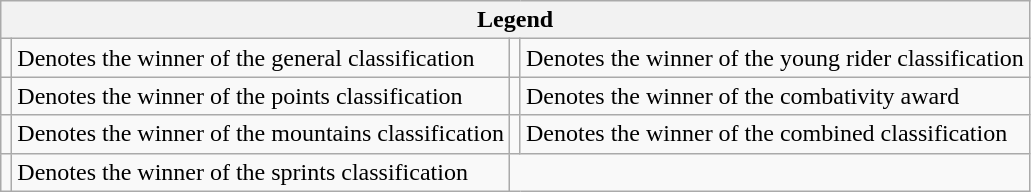<table class="wikitable">
<tr>
<th colspan="4">Legend</th>
</tr>
<tr>
<td></td>
<td>Denotes the winner of the general classification</td>
<td></td>
<td>Denotes the winner of the young rider classification</td>
</tr>
<tr>
<td></td>
<td>Denotes the winner of the points classification</td>
<td></td>
<td>Denotes the winner of the combativity award</td>
</tr>
<tr>
<td></td>
<td>Denotes the winner of the mountains classification</td>
<td></td>
<td>Denotes the winner of the combined classification</td>
</tr>
<tr>
<td></td>
<td>Denotes the winner of the sprints classification</td>
</tr>
</table>
